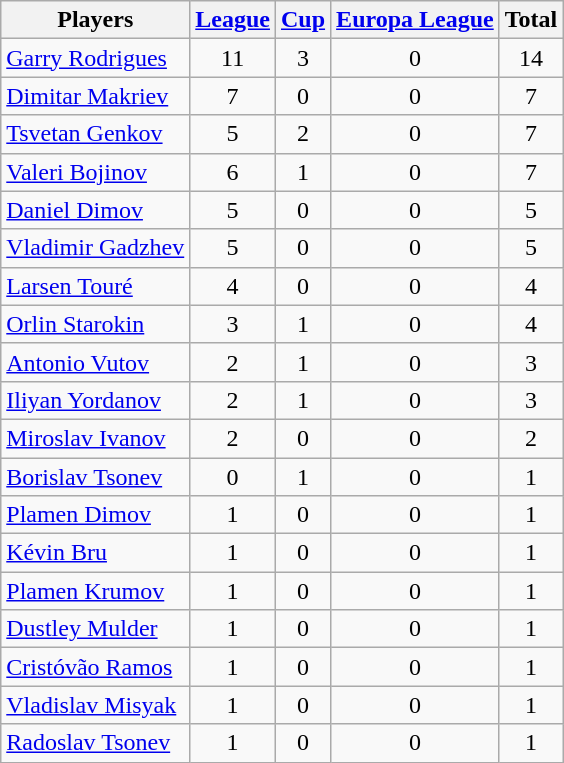<table class="wikitable sortable">
<tr>
<th>Players</th>
<th><a href='#'>League</a></th>
<th><a href='#'>Cup</a></th>
<th><a href='#'>Europa League</a></th>
<th>Total</th>
</tr>
<tr>
<td> <a href='#'>Garry Rodrigues</a></td>
<td align=center>11</td>
<td align=center>3</td>
<td align=center>0</td>
<td align=center>14</td>
</tr>
<tr>
<td> <a href='#'>Dimitar Makriev</a></td>
<td align=center>7</td>
<td align=center>0</td>
<td align=center>0</td>
<td align=center>7</td>
</tr>
<tr>
<td> <a href='#'>Tsvetan Genkov</a></td>
<td align=center>5</td>
<td align=center>2</td>
<td align=center>0</td>
<td align=center>7</td>
</tr>
<tr>
<td> <a href='#'>Valeri Bojinov</a></td>
<td align=center>6</td>
<td align=center>1</td>
<td align=center>0</td>
<td align=center>7</td>
</tr>
<tr>
<td> <a href='#'>Daniel Dimov</a></td>
<td align=center>5</td>
<td align=center>0</td>
<td align=center>0</td>
<td align=center>5</td>
</tr>
<tr>
<td> <a href='#'>Vladimir Gadzhev</a></td>
<td align=center>5</td>
<td align=center>0</td>
<td align=center>0</td>
<td align=center>5</td>
</tr>
<tr>
<td> <a href='#'>Larsen Touré</a></td>
<td align=center>4</td>
<td align=center>0</td>
<td align=center>0</td>
<td align=center>4</td>
</tr>
<tr>
<td> <a href='#'>Orlin Starokin</a></td>
<td align=center>3</td>
<td align=center>1</td>
<td align=center>0</td>
<td align=center>4</td>
</tr>
<tr>
<td> <a href='#'>Antonio Vutov</a></td>
<td align=center>2</td>
<td align=center>1</td>
<td align=center>0</td>
<td align=center>3</td>
</tr>
<tr>
<td> <a href='#'>Iliyan Yordanov</a></td>
<td align=center>2</td>
<td align=center>1</td>
<td align=center>0</td>
<td align=center>3</td>
</tr>
<tr>
<td> <a href='#'>Miroslav Ivanov</a></td>
<td align=center>2</td>
<td align=center>0</td>
<td align=center>0</td>
<td align=center>2</td>
</tr>
<tr>
<td> <a href='#'>Borislav Tsonev</a></td>
<td align=center>0</td>
<td align=center>1</td>
<td align=center>0</td>
<td align=center>1</td>
</tr>
<tr>
<td> <a href='#'>Plamen Dimov</a></td>
<td align=center>1</td>
<td align=center>0</td>
<td align=center>0</td>
<td align=center>1</td>
</tr>
<tr>
<td> <a href='#'>Kévin Bru</a></td>
<td align=center>1</td>
<td align=center>0</td>
<td align=center>0</td>
<td align=center>1</td>
</tr>
<tr>
<td> <a href='#'>Plamen Krumov</a></td>
<td align=center>1</td>
<td align=center>0</td>
<td align=center>0</td>
<td align=center>1</td>
</tr>
<tr>
<td> <a href='#'>Dustley Mulder</a></td>
<td align=center>1</td>
<td align=center>0</td>
<td align=center>0</td>
<td align=center>1</td>
</tr>
<tr>
<td> <a href='#'>Cristóvão Ramos</a></td>
<td align=center>1</td>
<td align=center>0</td>
<td align=center>0</td>
<td align=center>1</td>
</tr>
<tr>
<td> <a href='#'>Vladislav Misyak</a></td>
<td align=center>1</td>
<td align=center>0</td>
<td align=center>0</td>
<td align=center>1</td>
</tr>
<tr>
<td> <a href='#'>Radoslav Tsonev</a></td>
<td align=center>1</td>
<td align=center>0</td>
<td align=center>0</td>
<td align=center>1</td>
</tr>
</table>
